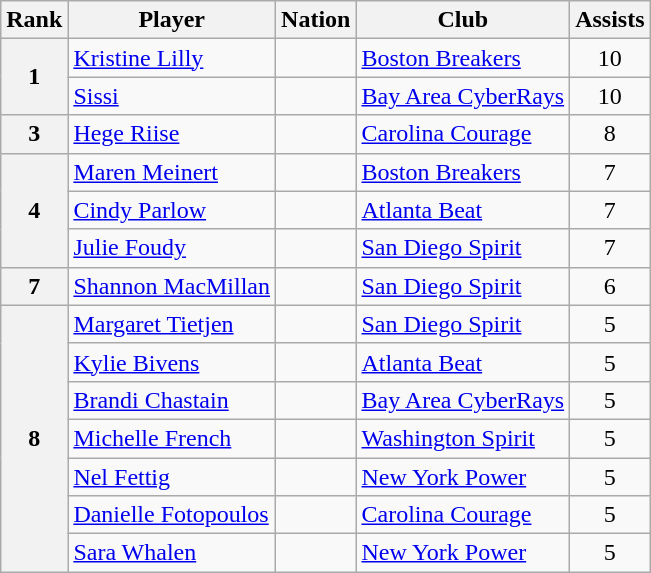<table class="wikitable">
<tr>
<th>Rank</th>
<th>Player</th>
<th>Nation</th>
<th>Club</th>
<th>Assists</th>
</tr>
<tr>
<th rowspan="2">1</th>
<td><a href='#'>Kristine Lilly</a></td>
<td></td>
<td><a href='#'>Boston Breakers</a></td>
<td style="text-align:center;">10</td>
</tr>
<tr>
<td><a href='#'>Sissi</a></td>
<td></td>
<td><a href='#'>Bay Area CyberRays</a></td>
<td style="text-align:center;">10</td>
</tr>
<tr>
<th>3</th>
<td><a href='#'>Hege Riise</a></td>
<td></td>
<td><a href='#'>Carolina Courage</a></td>
<td style="text-align:center;">8</td>
</tr>
<tr>
<th rowspan="3">4</th>
<td><a href='#'>Maren Meinert</a></td>
<td></td>
<td><a href='#'>Boston Breakers</a></td>
<td style="text-align:center;">7</td>
</tr>
<tr>
<td><a href='#'>Cindy Parlow</a></td>
<td></td>
<td><a href='#'>Atlanta Beat</a></td>
<td style="text-align:center;">7</td>
</tr>
<tr>
<td><a href='#'>Julie Foudy</a></td>
<td></td>
<td><a href='#'>San Diego Spirit</a></td>
<td style="text-align:center;">7</td>
</tr>
<tr>
<th>7</th>
<td><a href='#'>Shannon MacMillan</a></td>
<td></td>
<td><a href='#'>San Diego Spirit</a></td>
<td style="text-align:center;">6</td>
</tr>
<tr>
<th rowspan="7">8</th>
<td><a href='#'>Margaret Tietjen</a></td>
<td></td>
<td><a href='#'>San Diego Spirit</a></td>
<td style="text-align:center;">5</td>
</tr>
<tr>
<td><a href='#'>Kylie Bivens</a></td>
<td></td>
<td><a href='#'>Atlanta Beat</a></td>
<td style="text-align:center;">5</td>
</tr>
<tr>
<td><a href='#'>Brandi Chastain</a></td>
<td></td>
<td><a href='#'>Bay Area CyberRays</a></td>
<td style="text-align:center;">5</td>
</tr>
<tr>
<td><a href='#'>Michelle French</a></td>
<td></td>
<td><a href='#'>Washington Spirit</a></td>
<td style="text-align:center;">5</td>
</tr>
<tr>
<td><a href='#'>Nel Fettig</a></td>
<td></td>
<td><a href='#'>New York Power</a></td>
<td style="text-align:center;">5</td>
</tr>
<tr>
<td><a href='#'>Danielle Fotopoulos</a></td>
<td></td>
<td><a href='#'>Carolina Courage</a></td>
<td style="text-align:center;">5</td>
</tr>
<tr>
<td><a href='#'>Sara Whalen</a></td>
<td></td>
<td><a href='#'>New York Power</a></td>
<td style="text-align:center;">5</td>
</tr>
</table>
